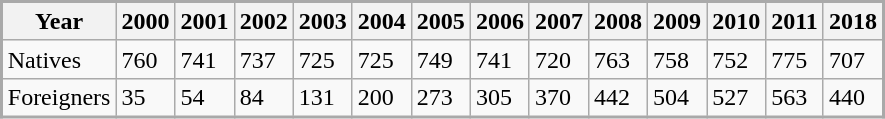<table class="wikitable" style="border:2px solid darkgrey;">
<tr>
<th>Year</th>
<th>2000</th>
<th>2001</th>
<th>2002</th>
<th>2003</th>
<th>2004</th>
<th>2005</th>
<th>2006</th>
<th>2007</th>
<th>2008</th>
<th>2009</th>
<th>2010</th>
<th>2011</th>
<th>2018</th>
</tr>
<tr>
<td>Natives</td>
<td>760</td>
<td>741</td>
<td>737</td>
<td>725</td>
<td>725</td>
<td>749</td>
<td>741</td>
<td>720</td>
<td>763</td>
<td>758</td>
<td>752</td>
<td>775</td>
<td>707</td>
</tr>
<tr>
<td>Foreigners</td>
<td>35</td>
<td>54</td>
<td>84</td>
<td>131</td>
<td>200</td>
<td>273</td>
<td>305</td>
<td>370</td>
<td>442</td>
<td>504</td>
<td>527</td>
<td>563</td>
<td>440</td>
</tr>
</table>
